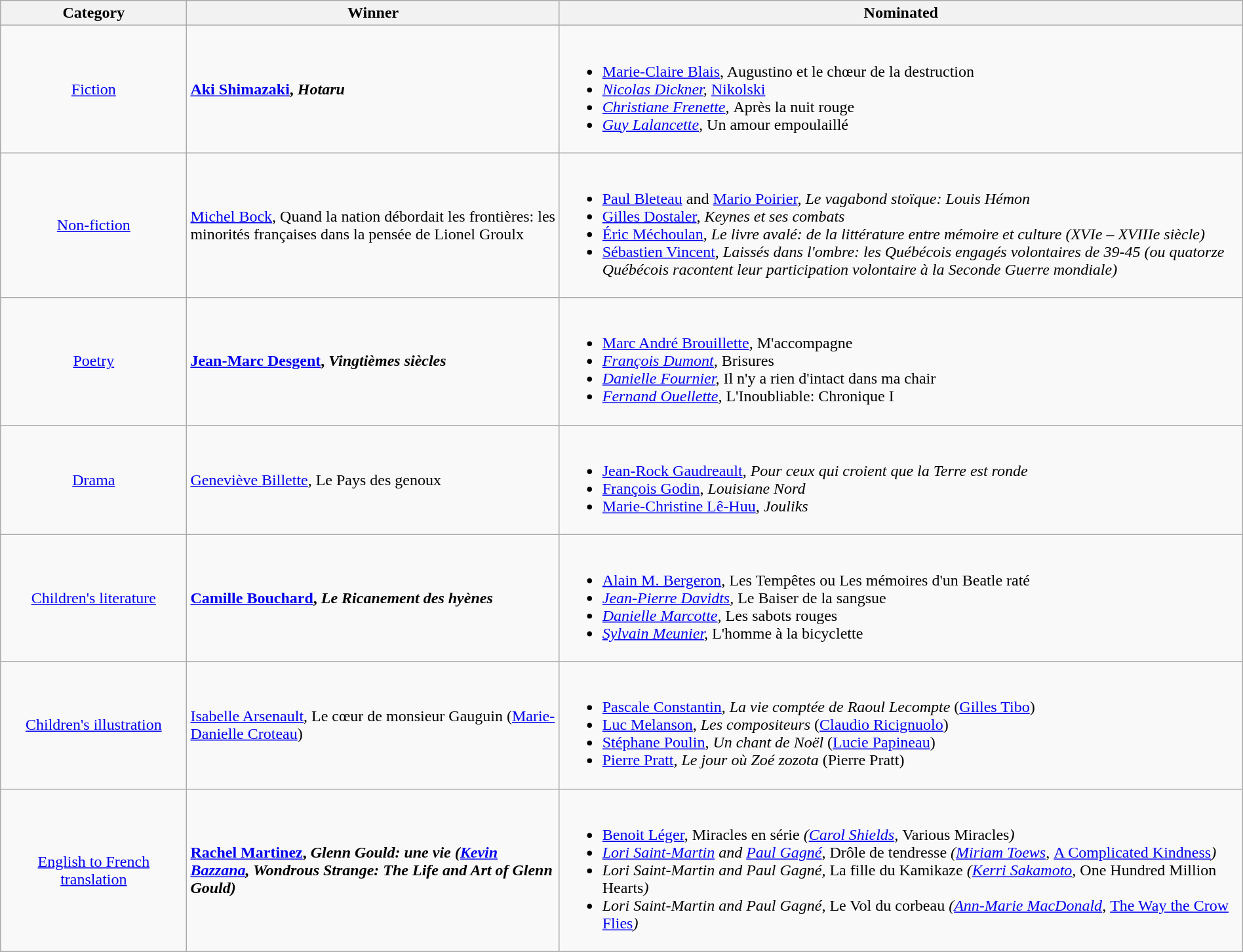<table class="wikitable" width="100%">
<tr>
<th width=15%>Category</th>
<th width=30%>Winner</th>
<th width=55%>Nominated</th>
</tr>
<tr>
<td align="center"><a href='#'>Fiction</a></td>
<td> <strong><a href='#'>Aki Shimazaki</a>, <em>Hotaru<strong><em></td>
<td><br><ul><li><a href='#'>Marie-Claire Blais</a>, </em>Augustino et le chœur de la destruction<em></li><li><a href='#'>Nicolas Dickner</a>, </em><a href='#'>Nikolski</a><em></li><li><a href='#'>Christiane Frenette</a>, </em>Après la nuit rouge<em></li><li><a href='#'>Guy Lalancette</a>, </em>Un amour empoulaillé<em></li></ul></td>
</tr>
<tr>
<td align="center"><a href='#'>Non-fiction</a></td>
<td> </strong><a href='#'>Michel Bock</a>, </em>Quand la nation débordait les frontières: les minorités françaises dans la pensée de Lionel Groulx</em></strong></td>
<td><br><ul><li><a href='#'>Paul Bleteau</a> and <a href='#'>Mario Poirier</a>, <em>Le vagabond stoïque: Louis Hémon</em></li><li><a href='#'>Gilles Dostaler</a>, <em>Keynes et ses combats</em></li><li><a href='#'>Éric Méchoulan</a>, <em>Le livre avalé: de la littérature entre mémoire et culture (XVIe – XVIIIe siècle)</em></li><li><a href='#'>Sébastien Vincent</a>, <em>Laissés dans l'ombre: les Québécois engagés volontaires de 39-45 (ou quatorze Québécois racontent leur participation volontaire à la Seconde Guerre mondiale)</em></li></ul></td>
</tr>
<tr>
<td align="center"><a href='#'>Poetry</a></td>
<td> <strong><a href='#'>Jean-Marc Desgent</a>, <em>Vingtièmes siècles<strong><em></td>
<td><br><ul><li><a href='#'>Marc André Brouillette</a>, </em>M'accompagne<em></li><li><a href='#'>François Dumont</a>, </em>Brisures<em></li><li><a href='#'>Danielle Fournier</a>, </em>Il n'y a rien d'intact dans ma chair<em></li><li><a href='#'>Fernand Ouellette</a>, </em>L'Inoubliable: Chronique I<em></li></ul></td>
</tr>
<tr>
<td align="center"><a href='#'>Drama</a></td>
<td> </strong><a href='#'>Geneviève Billette</a>, </em>Le Pays des genoux</em></strong></td>
<td><br><ul><li><a href='#'>Jean-Rock Gaudreault</a>, <em>Pour ceux qui croient que la Terre est ronde</em></li><li><a href='#'>François Godin</a>, <em>Louisiane Nord</em></li><li><a href='#'>Marie-Christine Lê-Huu</a>, <em>Jouliks</em></li></ul></td>
</tr>
<tr>
<td align="center"><a href='#'>Children's literature</a></td>
<td> <strong><a href='#'>Camille Bouchard</a>, <em>Le Ricanement des hyènes<strong><em></td>
<td><br><ul><li><a href='#'>Alain M. Bergeron</a>, </em>Les Tempêtes ou Les mémoires d'un Beatle raté<em></li><li><a href='#'>Jean-Pierre Davidts</a>, </em>Le Baiser de la sangsue<em></li><li><a href='#'>Danielle Marcotte</a>, </em>Les sabots rouges<em></li><li><a href='#'>Sylvain Meunier</a>, </em>L'homme à la bicyclette<em></li></ul></td>
</tr>
<tr>
<td align="center"><a href='#'>Children's illustration</a></td>
<td> </strong><a href='#'>Isabelle Arsenault</a>, </em>Le cœur de monsieur Gauguin</em></strong> (<a href='#'>Marie-Danielle Croteau</a>)</td>
<td><br><ul><li><a href='#'>Pascale Constantin</a>, <em>La vie comptée de Raoul Lecompte</em> (<a href='#'>Gilles Tibo</a>)</li><li><a href='#'>Luc Melanson</a>, <em>Les compositeurs</em> (<a href='#'>Claudio Ricignuolo</a>)</li><li><a href='#'>Stéphane Poulin</a>, <em>Un chant de Noël</em> (<a href='#'>Lucie Papineau</a>)</li><li><a href='#'>Pierre Pratt</a>, <em>Le jour où Zoé zozota</em> (Pierre Pratt)</li></ul></td>
</tr>
<tr>
<td align="center"><a href='#'>English to French translation</a></td>
<td> <strong><a href='#'>Rachel Martinez</a>, <em>Glenn Gould: une vie<strong><em> (<a href='#'>Kevin Bazzana</a>, </em>Wondrous Strange: The Life and Art of Glenn Gould<em>)</td>
<td><br><ul><li><a href='#'>Benoit Léger</a>, </em>Miracles en série<em> (<a href='#'>Carol Shields</a>, </em>Various Miracles<em>)</li><li><a href='#'>Lori Saint-Martin</a> and <a href='#'>Paul Gagné</a>, </em>Drôle de tendresse<em> (<a href='#'>Miriam Toews</a>, </em><a href='#'>A Complicated Kindness</a><em>)</li><li>Lori Saint-Martin and Paul Gagné, </em>La fille du Kamikaze<em> (<a href='#'>Kerri Sakamoto</a>, </em>One Hundred Million Hearts<em>)</li><li>Lori Saint-Martin and Paul Gagné, </em>Le Vol du corbeau<em> (<a href='#'>Ann-Marie MacDonald</a>, </em><a href='#'>The Way the Crow Flies</a><em>)</li></ul></td>
</tr>
</table>
